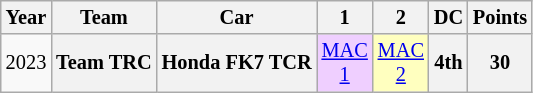<table class="wikitable" style="text-align:center; font-size:85%">
<tr>
<th>Year</th>
<th>Team</th>
<th>Car</th>
<th>1</th>
<th>2</th>
<th>DC</th>
<th>Points</th>
</tr>
<tr>
<td>2023</td>
<th nowrap>Team TRC</th>
<th nowrap>Honda FK7 TCR</th>
<td style="background:#efcfff;"><a href='#'>MAC<br>1</a><br></td>
<td style="background:#ffffbf;"><a href='#'>MAC<br>2</a><br></td>
<th>4th</th>
<th>30</th>
</tr>
</table>
